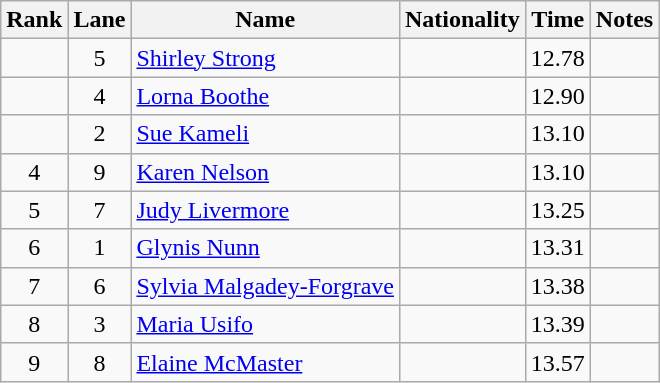<table class="wikitable sortable" style=" text-align:center">
<tr>
<th>Rank</th>
<th>Lane</th>
<th>Name</th>
<th>Nationality</th>
<th>Time</th>
<th>Notes</th>
</tr>
<tr>
<td></td>
<td>5</td>
<td align=left><a href='#'>Shirley Strong</a></td>
<td align=left></td>
<td>12.78</td>
<td></td>
</tr>
<tr>
<td></td>
<td>4</td>
<td align=left><a href='#'>Lorna Boothe</a></td>
<td align=left></td>
<td>12.90</td>
<td></td>
</tr>
<tr>
<td></td>
<td>2</td>
<td align=left><a href='#'>Sue Kameli</a></td>
<td align=left></td>
<td>13.10</td>
<td></td>
</tr>
<tr>
<td>4</td>
<td>9</td>
<td align=left><a href='#'>Karen Nelson</a></td>
<td align=left></td>
<td>13.10</td>
<td></td>
</tr>
<tr>
<td>5</td>
<td>7</td>
<td align=left><a href='#'>Judy Livermore</a></td>
<td align=left></td>
<td>13.25</td>
<td></td>
</tr>
<tr>
<td>6</td>
<td>1</td>
<td align=left><a href='#'>Glynis Nunn</a></td>
<td align=left></td>
<td>13.31</td>
<td></td>
</tr>
<tr>
<td>7</td>
<td>6</td>
<td align=left><a href='#'>Sylvia Malgadey-Forgrave</a></td>
<td align=left></td>
<td>13.38</td>
<td></td>
</tr>
<tr>
<td>8</td>
<td>3</td>
<td align=left><a href='#'>Maria Usifo</a></td>
<td align=left></td>
<td>13.39</td>
<td></td>
</tr>
<tr>
<td>9</td>
<td>8</td>
<td align=left><a href='#'>Elaine McMaster</a></td>
<td align=left></td>
<td>13.57</td>
<td></td>
</tr>
</table>
